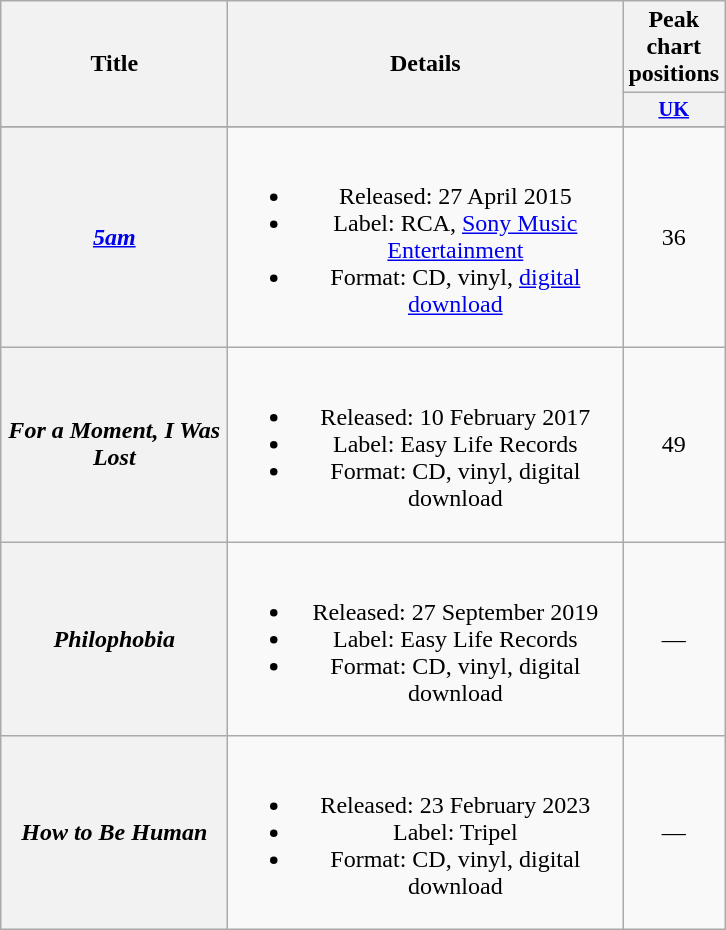<table class="wikitable plainrowheaders" style="text-align:center;">
<tr>
<th scope="col" rowspan="2" style="width:9em;">Title</th>
<th scope="col" rowspan="2" style="width:16em;">Details</th>
<th scope="col" colspan="1">Peak chart positions</th>
</tr>
<tr>
<th scope="col" style="width:3em;font-size:85%;"><a href='#'>UK</a><br></th>
</tr>
<tr>
</tr>
<tr>
<th scope="row"><em><a href='#'>5am</a></em></th>
<td><br><ul><li>Released: 27 April 2015</li><li>Label: RCA, <a href='#'>Sony Music Entertainment</a></li><li>Format: CD, vinyl, <a href='#'>digital download</a></li></ul></td>
<td>36</td>
</tr>
<tr>
<th scope="row"><em>For a Moment, I Was Lost</em></th>
<td><br><ul><li>Released: 10 February 2017</li><li>Label: Easy Life Records</li><li>Format: CD, vinyl, digital download</li></ul></td>
<td>49</td>
</tr>
<tr>
<th scope="row"><em>Philophobia</em></th>
<td><br><ul><li>Released: 27 September 2019</li><li>Label: Easy Life Records</li><li>Format: CD, vinyl, digital download</li></ul></td>
<td>—</td>
</tr>
<tr>
<th scope="row"><em>How to Be Human</em></th>
<td><br><ul><li>Released: 23 February 2023</li><li>Label: Tripel</li><li>Format: CD, vinyl, digital download</li></ul></td>
<td>—</td>
</tr>
</table>
